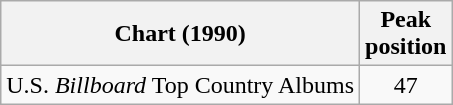<table class="wikitable">
<tr>
<th>Chart (1990)</th>
<th>Peak<br>position</th>
</tr>
<tr>
<td>U.S. <em>Billboard</em> Top Country Albums</td>
<td align="center">47</td>
</tr>
</table>
